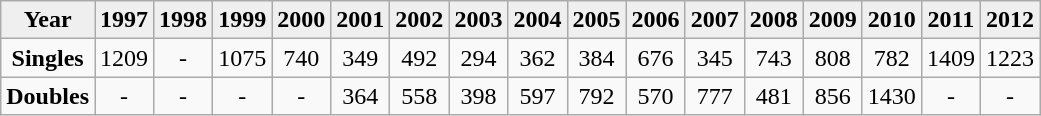<table class="wikitable">
<tr bgcolor="#efefef">
<td align="center"><strong>Year</strong></td>
<td align="center"><strong>1997</strong></td>
<td align="center"><strong>1998</strong></td>
<td align="center"><strong>1999</strong></td>
<td align="center"><strong>2000</strong></td>
<td align="center"><strong>2001</strong></td>
<td align="center"><strong>2002</strong></td>
<td align="center"><strong>2003</strong></td>
<td align="center"><strong>2004</strong></td>
<td align="center"><strong>2005</strong></td>
<td align="center"><strong>2006</strong></td>
<td align="center"><strong>2007</strong></td>
<td align="center"><strong>2008</strong></td>
<td align="center"><strong>2009</strong></td>
<td align="center"><strong>2010</strong></td>
<td align="center"><strong>2011</strong></td>
<td align="center"><strong>2012</strong></td>
</tr>
<tr>
<td align="center" valign="top"><strong>Singles</strong></td>
<td align="center" valign="top">1209</td>
<td align="center" valign="top">-</td>
<td align="center" valign="top">1075</td>
<td align="center" valign="top">740</td>
<td align="center" valign="top">349</td>
<td align="center" valign="top">492</td>
<td align="center" valign="top">294</td>
<td align="center" valign="top">362</td>
<td align="center" valign="top">384</td>
<td align="center" valign="top">676</td>
<td align="center" valign="top">345</td>
<td align="center" valign="top">743</td>
<td align="center" valign="top">808</td>
<td align="center" valign="top">782</td>
<td align="center" valign="top">1409</td>
<td align="center" valign="top">1223</td>
</tr>
<tr>
<td align="center" valign="top"><strong>Doubles</strong></td>
<td align="center" valign="top">-</td>
<td align="center" valign="top">-</td>
<td align="center" valign="top">-</td>
<td align="center" valign="top">-</td>
<td align="center" valign="top">364</td>
<td align="center" valign="top">558</td>
<td align="center" valign="top">398</td>
<td align="center" valign="top">597</td>
<td align="center" valign="top">792</td>
<td align="center" valign="top">570</td>
<td align="center" valign="top">777</td>
<td align="center" valign="top">481</td>
<td align="center" valign="top">856</td>
<td align="center" valign="top">1430</td>
<td align="center" valign="top">-</td>
<td align="center" valign="top">-</td>
</tr>
</table>
